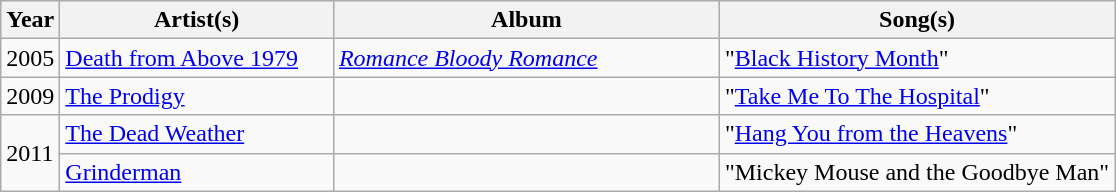<table class="wikitable">
<tr>
<th>Year</th>
<th width="175">Artist(s)</th>
<th width="250">Album</th>
<th>Song(s)</th>
</tr>
<tr>
<td align="center">2005</td>
<td><a href='#'>Death from Above 1979</a></td>
<td><em><a href='#'>Romance Bloody Romance</a></em></td>
<td>"<a href='#'>Black History Month</a>"</td>
</tr>
<tr>
<td>2009</td>
<td><a href='#'>The Prodigy</a></td>
<td></td>
<td>"<a href='#'>Take Me To The Hospital</a>"</td>
</tr>
<tr>
<td rowspan="2">2011</td>
<td><a href='#'>The Dead Weather</a></td>
<td></td>
<td>"<a href='#'>Hang You from the Heavens</a>"</td>
</tr>
<tr>
<td><a href='#'>Grinderman</a></td>
<td></td>
<td>"Mickey Mouse and the Goodbye Man"</td>
</tr>
</table>
